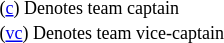<table border="0" style="text-align:left; font-size:90%;">
<tr>
<th colspan="125%"></th>
</tr>
<tr valign="top"  class="wraplinks">
<td style=width:25em;padding:0;><br></td>
<td style=width:25em;padding:0;><br></td>
</tr>
<tr>
<td colspan="125%"><small>(<a href='#'>c</a>) Denotes team captain</small><br><small>(<a href='#'>vc</a>) Denotes team vice-captain</small></td>
</tr>
</table>
